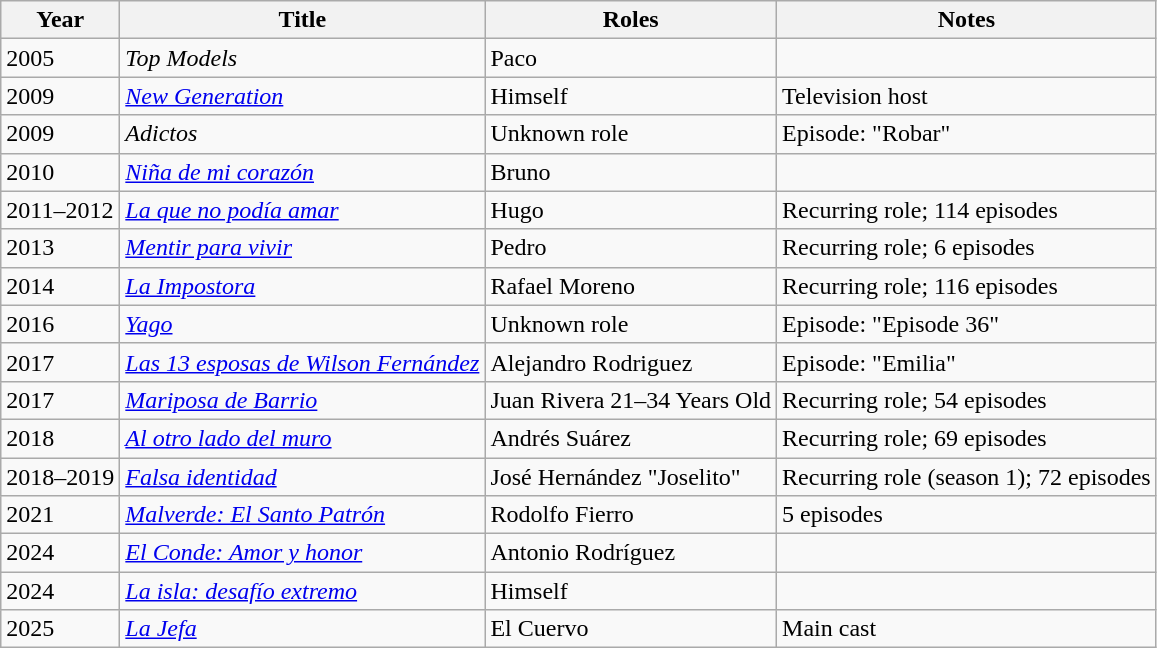<table class="wikitable sortable">
<tr>
<th>Year</th>
<th>Title</th>
<th>Roles</th>
<th>Notes</th>
</tr>
<tr>
<td>2005</td>
<td><em>Top Models</em></td>
<td>Paco</td>
<td></td>
</tr>
<tr>
<td>2009</td>
<td><em><a href='#'>New Generation</a></em></td>
<td>Himself</td>
<td>Television host</td>
</tr>
<tr>
<td>2009</td>
<td><em>Adictos</em></td>
<td>Unknown role</td>
<td>Episode: "Robar"</td>
</tr>
<tr>
<td>2010</td>
<td><em><a href='#'>Niña de mi corazón</a></em></td>
<td>Bruno</td>
<td></td>
</tr>
<tr>
<td>2011–2012</td>
<td><em><a href='#'>La que no podía amar</a></em></td>
<td>Hugo</td>
<td>Recurring role; 114 episodes</td>
</tr>
<tr>
<td>2013</td>
<td><em><a href='#'>Mentir para vivir</a></em></td>
<td>Pedro</td>
<td>Recurring role; 6 episodes</td>
</tr>
<tr>
<td>2014</td>
<td><em><a href='#'>La Impostora</a></em></td>
<td>Rafael Moreno</td>
<td>Recurring role; 116 episodes</td>
</tr>
<tr>
<td>2016</td>
<td><em><a href='#'>Yago</a></em></td>
<td>Unknown role</td>
<td>Episode: "Episode 36"</td>
</tr>
<tr>
<td>2017</td>
<td><em><a href='#'>Las 13 esposas de Wilson Fernández</a></em></td>
<td>Alejandro Rodriguez</td>
<td>Episode: "Emilia"</td>
</tr>
<tr>
<td>2017</td>
<td><em><a href='#'>Mariposa de Barrio</a></em></td>
<td>Juan Rivera 21–34 Years Old</td>
<td>Recurring role; 54 episodes</td>
</tr>
<tr>
<td>2018</td>
<td><em><a href='#'>Al otro lado del muro</a></em></td>
<td>Andrés Suárez</td>
<td>Recurring role; 69 episodes</td>
</tr>
<tr>
<td>2018–2019</td>
<td><em><a href='#'>Falsa identidad</a></em></td>
<td>José Hernández "Joselito"</td>
<td>Recurring role (season 1); 72 episodes</td>
</tr>
<tr>
<td>2021</td>
<td><em><a href='#'>Malverde: El Santo Patrón</a></em></td>
<td>Rodolfo Fierro</td>
<td>5 episodes</td>
</tr>
<tr>
<td>2024</td>
<td><em><a href='#'>El Conde: Amor y honor</a></em></td>
<td>Antonio Rodríguez</td>
<td></td>
</tr>
<tr>
<td>2024</td>
<td><em><a href='#'>La isla: desafío extremo</a></em></td>
<td>Himself</td>
<td></td>
</tr>
<tr>
<td>2025</td>
<td><em><a href='#'>La Jefa</a></em></td>
<td>El Cuervo</td>
<td>Main cast</td>
</tr>
</table>
